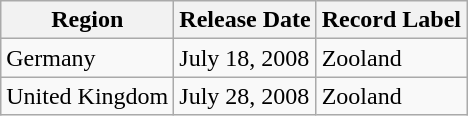<table class="wikitable">
<tr>
<th>Region</th>
<th>Release Date</th>
<th>Record Label</th>
</tr>
<tr>
<td>Germany</td>
<td>July 18, 2008</td>
<td>Zooland</td>
</tr>
<tr>
<td>United Kingdom</td>
<td>July 28, 2008</td>
<td>Zooland</td>
</tr>
</table>
